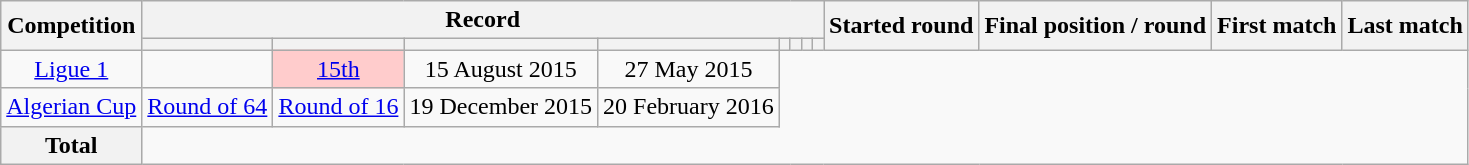<table class="wikitable" style="text-align: center">
<tr>
<th rowspan=2>Competition</th>
<th colspan=8>Record</th>
<th rowspan=2>Started round</th>
<th rowspan=2>Final position / round</th>
<th rowspan=2>First match</th>
<th rowspan=2>Last match</th>
</tr>
<tr>
<th></th>
<th></th>
<th></th>
<th></th>
<th></th>
<th></th>
<th></th>
<th></th>
</tr>
<tr>
<td><a href='#'>Ligue 1</a><br></td>
<td></td>
<td style="background:#FFCCCC;"><a href='#'>15th</a></td>
<td>15 August 2015</td>
<td>27 May 2015</td>
</tr>
<tr>
<td><a href='#'>Algerian Cup</a><br></td>
<td><a href='#'>Round of 64</a></td>
<td><a href='#'>Round of 16</a></td>
<td>19 December 2015</td>
<td>20 February 2016</td>
</tr>
<tr>
<th>Total<br></th>
</tr>
</table>
